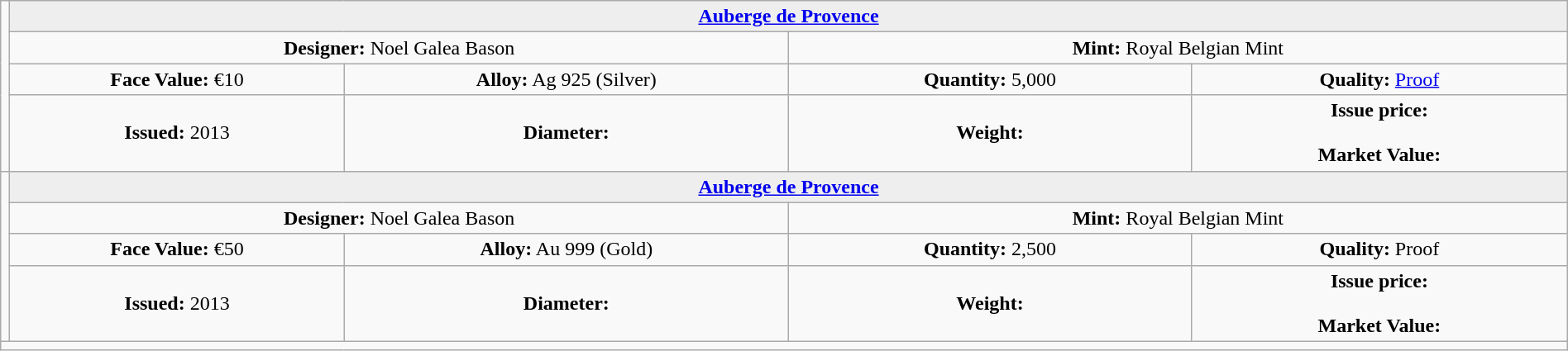<table class="wikitable" width=100%>
<tr>
<td rowspan=4 width="330px" nowrap align=center></td>
<th colspan="4" align=center style="background:#eeeeee;"><a href='#'>Auberge de Provence</a></th>
</tr>
<tr>
<td colspan="2" width="50%" align=center><strong>Designer:</strong> Noel Galea Bason</td>
<td colspan="2" width="50%" align=center><strong>Mint:</strong> Royal Belgian Mint</td>
</tr>
<tr>
<td align=center><strong>Face Value:</strong> €10</td>
<td align=center><strong>Alloy:</strong> Ag 925 (Silver)</td>
<td align=center><strong>Quantity:</strong> 5,000</td>
<td align=center><strong>Quality:</strong> <a href='#'>Proof</a></td>
</tr>
<tr>
<td align=center><strong>Issued:</strong> 2013</td>
<td align=center><strong>Diameter:</strong> </td>
<td align=center><strong>Weight:</strong> </td>
<td align=center><strong>Issue price:</strong><br><br>
<strong>Market Value:</strong></td>
</tr>
<tr>
<td rowspan=4 width="330px" nowrap align=center></td>
<th colspan="4" align=center style="background:#eeeeee;"><a href='#'>Auberge de Provence</a></th>
</tr>
<tr>
<td colspan="2" width="50%" align=center><strong>Designer:</strong> Noel Galea Bason</td>
<td colspan="2" width="50%" align=center><strong>Mint:</strong> Royal Belgian Mint</td>
</tr>
<tr>
<td align=center><strong>Face Value:</strong> €50</td>
<td align=center><strong>Alloy:</strong> Au 999 (Gold)</td>
<td align=center><strong>Quantity:</strong> 2,500</td>
<td align=center><strong>Quality:</strong> Proof</td>
</tr>
<tr>
<td align=center><strong>Issued:</strong> 2013</td>
<td align=center><strong>Diameter:</strong> </td>
<td align=center><strong>Weight:</strong> </td>
<td align=center><strong>Issue price:</strong><br><br>
<strong>Market Value:</strong></td>
</tr>
<tr>
<td colspan="5" align=left></td>
</tr>
</table>
